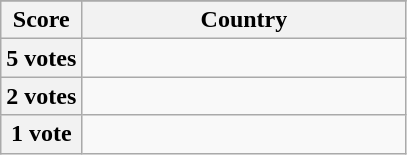<table class="wikitable">
<tr>
</tr>
<tr>
<th scope="col" width="20%">Score</th>
<th scope="col">Country</th>
</tr>
<tr>
<th scope="row">5 votes</th>
<td></td>
</tr>
<tr>
<th scope="row">2 votes</th>
<td></td>
</tr>
<tr>
<th scope="row">1 vote</th>
<td></td>
</tr>
</table>
